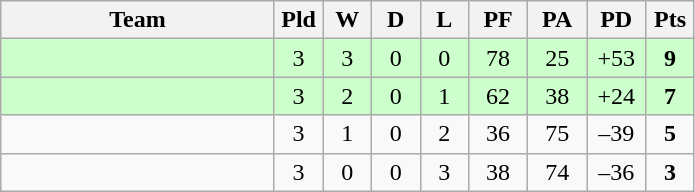<table class="wikitable" style="text-align:center;">
<tr>
<th width=175>Team</th>
<th width=25 abbr="Played">Pld</th>
<th width=25 abbr="Won">W</th>
<th width=25 abbr="Drawn">D</th>
<th width=25 abbr="Lost">L</th>
<th width=32 abbr="Points for">PF</th>
<th width=32 abbr="Points against">PA</th>
<th width=32 abbr="Points difference">PD</th>
<th width=25 abbr="Points">Pts</th>
</tr>
<tr bgcolor=ccffcc>
<td align=left></td>
<td>3</td>
<td>3</td>
<td>0</td>
<td>0</td>
<td>78</td>
<td>25</td>
<td>+53</td>
<td><strong>9</strong></td>
</tr>
<tr bgcolor=ccffcc>
<td align=left></td>
<td>3</td>
<td>2</td>
<td>0</td>
<td>1</td>
<td>62</td>
<td>38</td>
<td>+24</td>
<td><strong>7</strong></td>
</tr>
<tr>
<td align=left></td>
<td>3</td>
<td>1</td>
<td>0</td>
<td>2</td>
<td>36</td>
<td>75</td>
<td>–39</td>
<td><strong>5</strong></td>
</tr>
<tr>
<td align=left></td>
<td>3</td>
<td>0</td>
<td>0</td>
<td>3</td>
<td>38</td>
<td>74</td>
<td>–36</td>
<td><strong>3</strong></td>
</tr>
</table>
